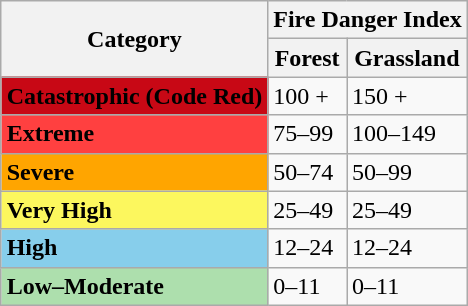<table class=wikitable align=right>
<tr>
<th rowspan=2>Category</th>
<th colspan=2>Fire Danger Index</th>
</tr>
<tr>
<th>Forest</th>
<th>Grassland</th>
</tr>
<tr>
<td style = "background:#C80815"><strong><span>Catastrophic (Code Red)</span></strong></td>
<td>100 +</td>
<td>150 +</td>
</tr>
<tr>
<td style = "background:#FF4040"><strong>Extreme</strong></td>
<td>75–99</td>
<td>100–149</td>
</tr>
<tr>
<td style = "background:orange"><strong>Severe</strong></td>
<td>50–74</td>
<td>50–99</td>
</tr>
<tr>
<td style = "background:#FCF75E"><strong>Very High</strong></td>
<td>25–49</td>
<td>25–49</td>
</tr>
<tr>
<td style = "background:skyblue"><strong>High</strong></td>
<td>12–24</td>
<td>12–24</td>
</tr>
<tr>
<td style = "background:#ADDFAD"><strong>Low–Moderate</strong></td>
<td>0–11</td>
<td>0–11</td>
</tr>
</table>
